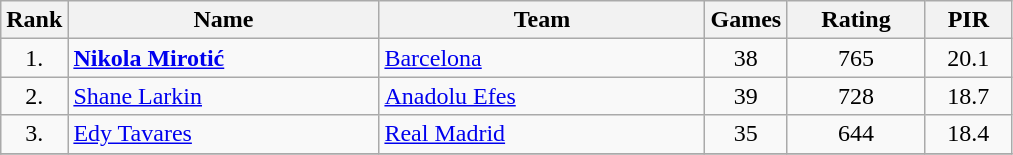<table class="wikitable" style="text-align: center;">
<tr>
<th>Rank</th>
<th width=200>Name</th>
<th width=210>Team</th>
<th>Games</th>
<th width=85>Rating</th>
<th width=50>PIR</th>
</tr>
<tr>
<td>1.</td>
<td align="left"> <strong><a href='#'>Nikola Mirotić</a></strong></td>
<td align="left"> <a href='#'>Barcelona</a></td>
<td>38</td>
<td>765</td>
<td>20.1</td>
</tr>
<tr>
<td>2.</td>
<td align="left"> <a href='#'>Shane Larkin</a></td>
<td align="left"> <a href='#'>Anadolu Efes</a></td>
<td>39</td>
<td>728</td>
<td>18.7</td>
</tr>
<tr>
<td>3.</td>
<td align="left"> <a href='#'>Edy Tavares</a></td>
<td align="left"> <a href='#'>Real Madrid</a></td>
<td>35</td>
<td>644</td>
<td>18.4</td>
</tr>
<tr>
</tr>
</table>
